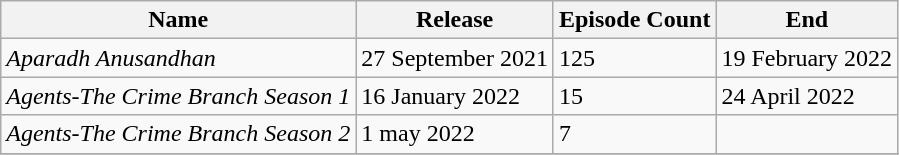<table class="wikitable sortable">
<tr>
<th>Name</th>
<th>Release</th>
<th>Episode Count</th>
<th>End</th>
</tr>
<tr>
<td><em>Aparadh Anusandhan</em></td>
<td>27 September 2021</td>
<td>125</td>
<td>19 February 2022</td>
</tr>
<tr>
<td><em>Agents-The Crime Branch Season 1</em></td>
<td>16 January 2022</td>
<td>15</td>
<td>24 April 2022</td>
</tr>
<tr>
<td><em> Agents-The Crime Branch Season 2</em></td>
<td>1 may 2022</td>
<td>7</td>
<td></td>
</tr>
<tr>
</tr>
</table>
